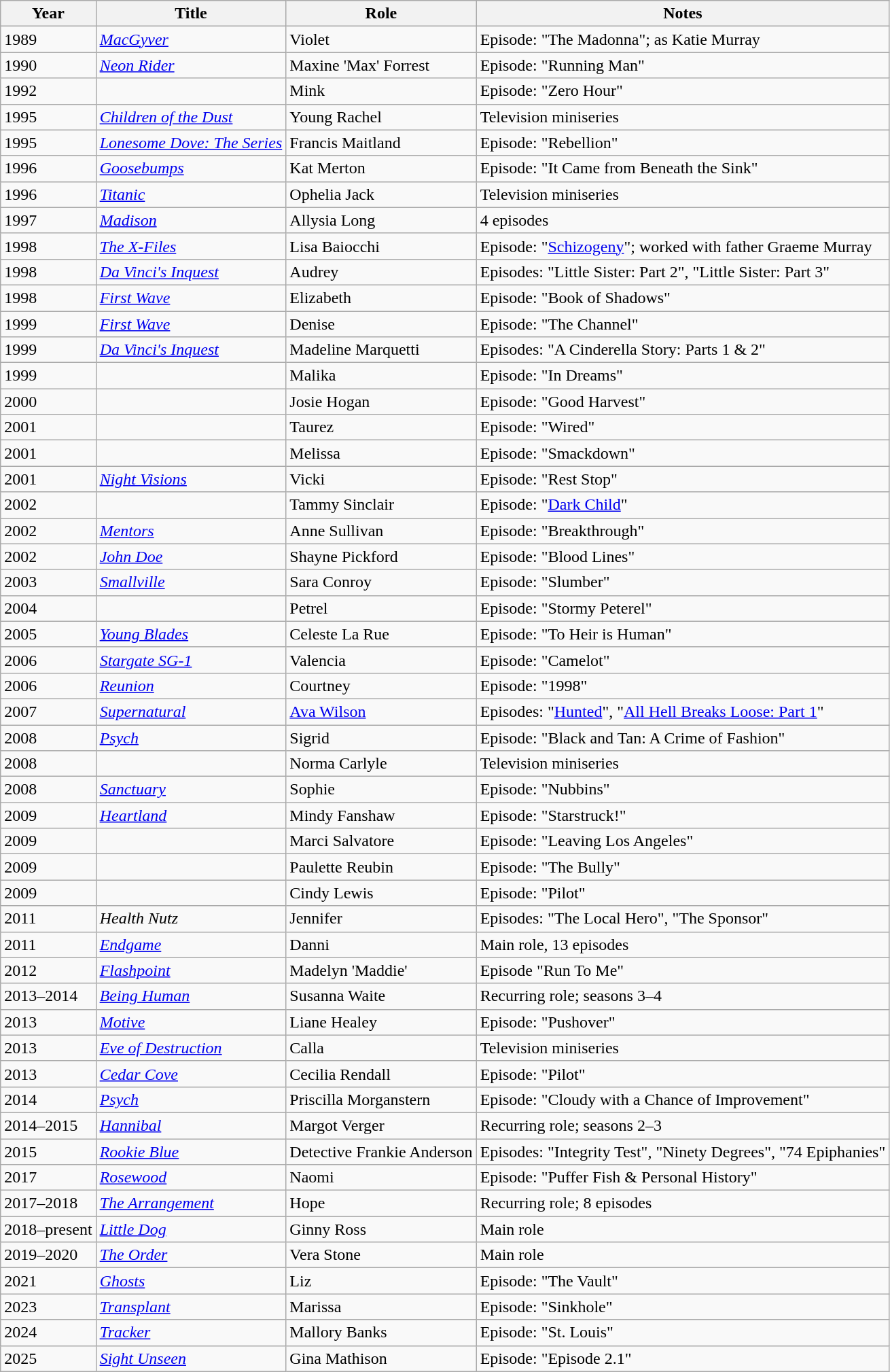<table class="wikitable sortable">
<tr>
<th scope="col">Year</th>
<th scope="col">Title</th>
<th scope="col">Role</th>
<th scope="col" class="unsortable">Notes</th>
</tr>
<tr>
<td>1989</td>
<td><em><a href='#'>MacGyver</a></em></td>
<td>Violet</td>
<td>Episode: "The Madonna"; as Katie Murray</td>
</tr>
<tr>
<td>1990</td>
<td><em><a href='#'>Neon Rider</a></em></td>
<td>Maxine 'Max' Forrest</td>
<td>Episode: "Running Man"</td>
</tr>
<tr>
<td>1992</td>
<td><em></em></td>
<td>Mink</td>
<td>Episode: "Zero Hour"</td>
</tr>
<tr>
<td>1995</td>
<td><em><a href='#'>Children of the Dust</a></em></td>
<td>Young Rachel</td>
<td>Television miniseries</td>
</tr>
<tr>
<td>1995</td>
<td><em><a href='#'>Lonesome Dove: The Series</a></em></td>
<td>Francis Maitland</td>
<td>Episode: "Rebellion"</td>
</tr>
<tr>
<td>1996</td>
<td><em><a href='#'>Goosebumps</a></em></td>
<td>Kat Merton</td>
<td>Episode: "It Came from Beneath the Sink"</td>
</tr>
<tr>
<td>1996</td>
<td><em><a href='#'>Titanic</a></em></td>
<td>Ophelia Jack</td>
<td>Television miniseries</td>
</tr>
<tr>
<td>1997</td>
<td><em><a href='#'>Madison</a></em></td>
<td>Allysia Long</td>
<td>4 episodes</td>
</tr>
<tr>
<td>1998</td>
<td data-sort-value="X-Files, The"><em><a href='#'>The X-Files</a></em></td>
<td>Lisa Baiocchi</td>
<td>Episode: "<a href='#'>Schizogeny</a>"; worked with father Graeme Murray</td>
</tr>
<tr>
<td>1998</td>
<td><em><a href='#'>Da Vinci's Inquest</a></em></td>
<td>Audrey</td>
<td>Episodes: "Little Sister: Part 2", "Little Sister: Part 3"</td>
</tr>
<tr>
<td>1998</td>
<td><em><a href='#'>First Wave</a></em></td>
<td>Elizabeth</td>
<td>Episode: "Book of Shadows"</td>
</tr>
<tr>
<td>1999</td>
<td><em><a href='#'>First Wave</a></em></td>
<td>Denise</td>
<td>Episode: "The Channel"</td>
</tr>
<tr>
<td>1999</td>
<td><em><a href='#'>Da Vinci's Inquest</a></em></td>
<td>Madeline Marquetti</td>
<td>Episodes: "A Cinderella Story: Parts 1 & 2"</td>
</tr>
<tr>
<td>1999</td>
<td><em></em></td>
<td>Malika</td>
<td>Episode: "In Dreams"</td>
</tr>
<tr>
<td>2000</td>
<td><em></em></td>
<td>Josie Hogan</td>
<td>Episode: "Good Harvest"</td>
</tr>
<tr>
<td>2001</td>
<td><em></em></td>
<td>Taurez</td>
<td>Episode: "Wired"</td>
</tr>
<tr>
<td>2001</td>
<td><em></em></td>
<td>Melissa</td>
<td>Episode: "Smackdown"</td>
</tr>
<tr>
<td>2001</td>
<td><em><a href='#'>Night Visions</a></em></td>
<td>Vicki</td>
<td>Episode: "Rest Stop"</td>
</tr>
<tr>
<td>2002</td>
<td><em></em></td>
<td>Tammy Sinclair</td>
<td>Episode: "<a href='#'>Dark Child</a>"</td>
</tr>
<tr>
<td>2002</td>
<td><em><a href='#'>Mentors</a></em></td>
<td>Anne Sullivan</td>
<td>Episode: "Breakthrough"</td>
</tr>
<tr>
<td>2002</td>
<td><em><a href='#'>John Doe</a></em></td>
<td>Shayne Pickford</td>
<td>Episode: "Blood Lines"</td>
</tr>
<tr>
<td>2003</td>
<td><em><a href='#'>Smallville</a></em></td>
<td>Sara Conroy</td>
<td>Episode: "Slumber"</td>
</tr>
<tr>
<td>2004</td>
<td><em></em></td>
<td>Petrel</td>
<td>Episode: "Stormy Peterel"</td>
</tr>
<tr>
<td>2005</td>
<td><em><a href='#'>Young Blades</a></em></td>
<td>Celeste La Rue</td>
<td>Episode: "To Heir is Human"</td>
</tr>
<tr>
<td>2006</td>
<td><em><a href='#'>Stargate SG-1</a></em></td>
<td>Valencia</td>
<td>Episode: "Camelot"</td>
</tr>
<tr>
<td>2006</td>
<td><em><a href='#'>Reunion</a></em></td>
<td>Courtney</td>
<td>Episode: "1998"</td>
</tr>
<tr>
<td>2007</td>
<td><em><a href='#'>Supernatural</a></em></td>
<td><a href='#'>Ava Wilson</a></td>
<td>Episodes: "<a href='#'>Hunted</a>", "<a href='#'>All Hell Breaks Loose: Part 1</a>"</td>
</tr>
<tr>
<td>2008</td>
<td><em><a href='#'>Psych</a></em></td>
<td>Sigrid</td>
<td>Episode: "Black and Tan: A Crime of Fashion"</td>
</tr>
<tr>
<td>2008</td>
<td><em></em></td>
<td>Norma Carlyle</td>
<td>Television miniseries</td>
</tr>
<tr>
<td>2008</td>
<td><em><a href='#'>Sanctuary</a></em></td>
<td>Sophie</td>
<td>Episode: "Nubbins"</td>
</tr>
<tr>
<td>2009</td>
<td><em><a href='#'>Heartland</a></em></td>
<td>Mindy Fanshaw</td>
<td>Episode: "Starstruck!"</td>
</tr>
<tr>
<td>2009</td>
<td><em></em></td>
<td>Marci Salvatore</td>
<td>Episode: "Leaving Los Angeles"</td>
</tr>
<tr>
<td>2009</td>
<td><em></em></td>
<td>Paulette Reubin</td>
<td>Episode: "The Bully"</td>
</tr>
<tr>
<td>2009</td>
<td><em></em></td>
<td>Cindy Lewis</td>
<td>Episode: "Pilot"</td>
</tr>
<tr>
<td>2011</td>
<td><em>Health Nutz</em></td>
<td>Jennifer</td>
<td>Episodes: "The Local Hero", "The Sponsor"</td>
</tr>
<tr>
<td>2011</td>
<td><em><a href='#'>Endgame</a></em></td>
<td>Danni</td>
<td>Main role, 13 episodes</td>
</tr>
<tr>
<td>2012</td>
<td><em><a href='#'>Flashpoint</a></em></td>
<td>Madelyn 'Maddie'</td>
<td>Episode "Run To Me"</td>
</tr>
<tr>
<td>2013–2014</td>
<td><em><a href='#'>Being Human</a></em></td>
<td>Susanna Waite</td>
<td>Recurring role; seasons 3–4</td>
</tr>
<tr>
<td>2013</td>
<td><em><a href='#'>Motive</a></em></td>
<td>Liane Healey</td>
<td>Episode: "Pushover"</td>
</tr>
<tr>
<td>2013</td>
<td><em><a href='#'>Eve of Destruction</a></em></td>
<td>Calla</td>
<td>Television miniseries</td>
</tr>
<tr>
<td>2013</td>
<td><em><a href='#'>Cedar Cove</a></em></td>
<td>Cecilia Rendall</td>
<td>Episode: "Pilot"</td>
</tr>
<tr>
<td>2014</td>
<td><em><a href='#'>Psych</a></em></td>
<td>Priscilla Morganstern</td>
<td>Episode: "Cloudy with a Chance of Improvement"</td>
</tr>
<tr>
<td>2014–2015</td>
<td><em><a href='#'>Hannibal</a></em></td>
<td>Margot Verger</td>
<td>Recurring role; seasons 2–3</td>
</tr>
<tr>
<td>2015</td>
<td><em><a href='#'>Rookie Blue</a></em></td>
<td>Detective Frankie Anderson</td>
<td>Episodes: "Integrity Test", "Ninety Degrees", "74 Epiphanies"</td>
</tr>
<tr>
<td>2017</td>
<td><em><a href='#'>Rosewood</a></em></td>
<td>Naomi</td>
<td>Episode: "Puffer Fish & Personal History"</td>
</tr>
<tr>
<td>2017–2018</td>
<td data-sort-value="Arrangement, The"><em><a href='#'>The Arrangement</a></em></td>
<td>Hope</td>
<td>Recurring role; 8 episodes</td>
</tr>
<tr>
<td>2018–present</td>
<td><em><a href='#'>Little Dog</a></em></td>
<td>Ginny Ross</td>
<td>Main role</td>
</tr>
<tr>
<td>2019–2020</td>
<td data-sort-value="Order, The"><em><a href='#'>The Order</a></em></td>
<td>Vera Stone</td>
<td>Main role</td>
</tr>
<tr>
<td>2021</td>
<td><em><a href='#'>Ghosts</a></em></td>
<td>Liz</td>
<td>Episode: "The Vault"</td>
</tr>
<tr>
<td>2023</td>
<td><em><a href='#'>Transplant</a></em></td>
<td>Marissa</td>
<td>Episode: "Sinkhole"</td>
</tr>
<tr>
<td>2024</td>
<td><em><a href='#'>Tracker</a></em></td>
<td>Mallory Banks</td>
<td>Episode: "St. Louis"</td>
</tr>
<tr>
<td>2025</td>
<td><em><a href='#'>Sight Unseen</a></em></td>
<td>Gina Mathison</td>
<td>Episode: "Episode 2.1"</td>
</tr>
</table>
